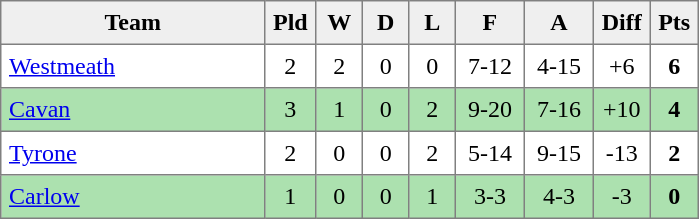<table style=border-collapse:collapse border=1 cellspacing=0 cellpadding=5>
<tr align=center bgcolor=#efefef>
<th width=165>Team</th>
<th width=20>Pld</th>
<th width=20>W</th>
<th width=20>D</th>
<th width=20>L</th>
<th width=35>F</th>
<th width=35>A</th>
<th width=20>Diff</th>
<th width=20>Pts</th>
</tr>
<tr align=center style="background:#FFFFFF;">
<td style="text-align:left;"><a href='#'>Westmeath</a></td>
<td>2</td>
<td>2</td>
<td>0</td>
<td>0</td>
<td>7-12</td>
<td>4-15</td>
<td>+6</td>
<td><strong>6</strong></td>
</tr>
<tr align=center style="background:#ACE1AF;">
<td style="text-align:left;"><a href='#'>Cavan</a></td>
<td>3</td>
<td>1</td>
<td>0</td>
<td>2</td>
<td>9-20</td>
<td>7-16</td>
<td>+10</td>
<td><strong>4</strong></td>
</tr>
<tr align=center style="background:#FFFFFF;">
<td style="text-align:left;"><a href='#'>Tyrone</a></td>
<td>2</td>
<td>0</td>
<td>0</td>
<td>2</td>
<td>5-14</td>
<td>9-15</td>
<td>-13</td>
<td><strong>2</strong></td>
</tr>
<tr align=center style="background:#ACE1AF;">
<td style="text-align:left;"><a href='#'>Carlow</a></td>
<td>1</td>
<td>0</td>
<td>0</td>
<td>1</td>
<td>3-3</td>
<td>4-3</td>
<td>-3</td>
<td><strong>0</strong></td>
</tr>
</table>
